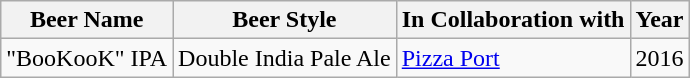<table class="wikitable sortable">
<tr>
<th>Beer Name</th>
<th>Beer Style</th>
<th>In Collaboration with</th>
<th>Year</th>
</tr>
<tr>
<td>"BooKooK" IPA</td>
<td>Double India Pale Ale</td>
<td><a href='#'>Pizza Port</a></td>
<td>2016</td>
</tr>
</table>
